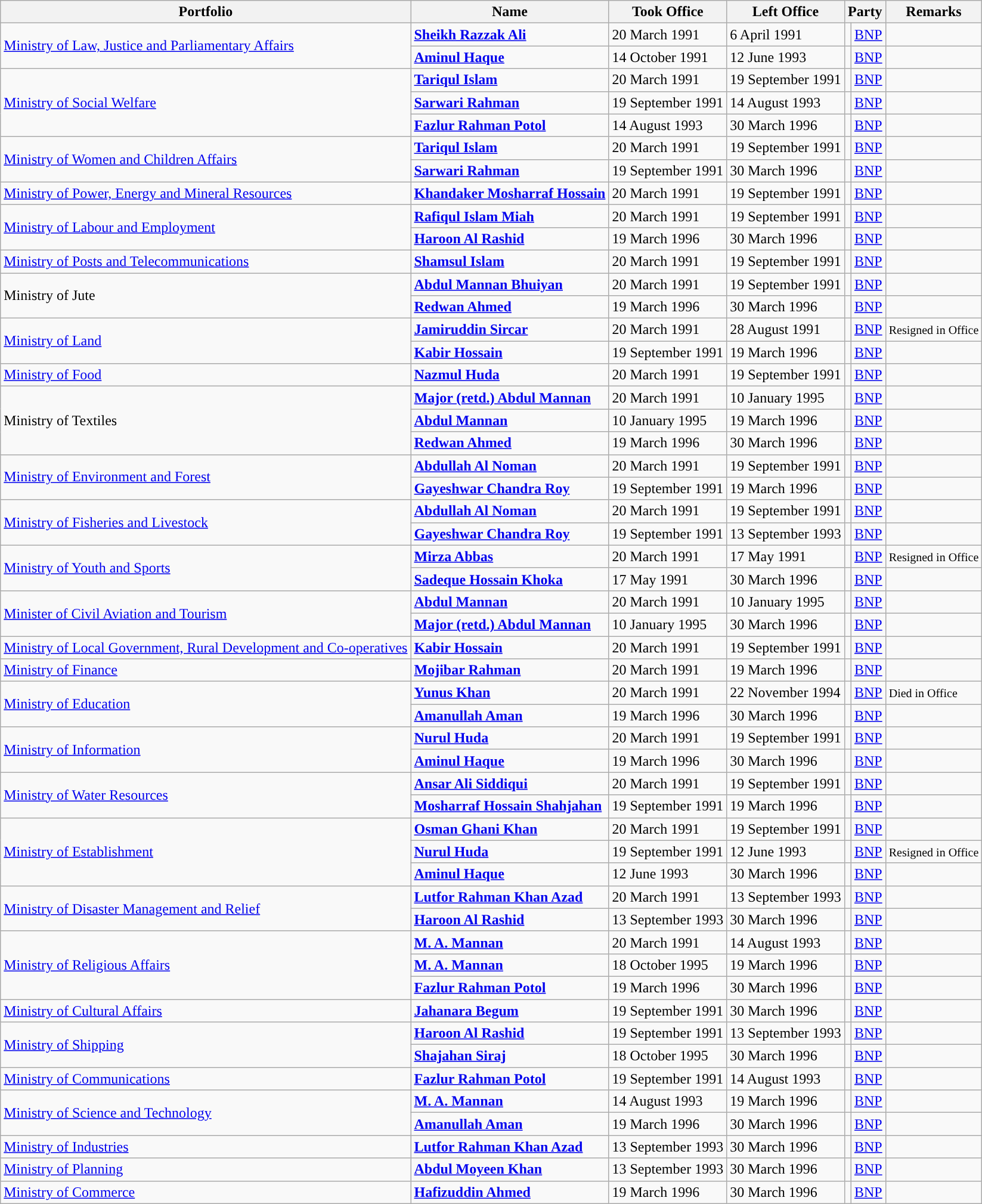<table class="wikitable sortable">
<tr>
<th>Portfolio</th>
<th>Name</th>
<th>Took Office</th>
<th>Left Office</th>
<th colspan="2">Party</th>
<th>Remarks</th>
</tr>
<tr>
<td rowspan="2"><a href='#'>Ministry of Law, Justice and Parliamentary Affairs</a></td>
<td><a href='#'><strong>Sheikh Razzak Ali</strong></a></td>
<td>20 March 1991</td>
<td>6 April 1991</td>
<td style="background-color:"></td>
<td><a href='#'>BNP</a></td>
<td></td>
</tr>
<tr>
<td><a href='#'><strong>Aminul Haque</strong></a></td>
<td>14 October 1991</td>
<td>12 June 1993</td>
<td style="background-color:"></td>
<td><a href='#'>BNP</a></td>
<td></td>
</tr>
<tr>
<td rowspan="3"><a href='#'>Ministry of Social Welfare</a></td>
<td><a href='#'><strong>Tariqul Islam</strong></a></td>
<td>20 March 1991</td>
<td>19 September 1991</td>
<td style="background-color:"></td>
<td><a href='#'>BNP</a></td>
<td></td>
</tr>
<tr>
<td><a href='#'><strong>Sarwari Rahman</strong></a></td>
<td>19 September 1991</td>
<td>14 August 1993</td>
<td style="background-color:"></td>
<td><a href='#'>BNP</a></td>
<td></td>
</tr>
<tr>
<td><a href='#'><strong>Fazlur Rahman Potol</strong></a></td>
<td>14 August 1993</td>
<td>30 March 1996</td>
<td style="background-color:"></td>
<td><a href='#'>BNP</a></td>
<td></td>
</tr>
<tr>
<td rowspan="2"><a href='#'>Ministry of Women and Children Affairs</a></td>
<td><a href='#'><strong>Tariqul Islam</strong></a></td>
<td>20 March 1991</td>
<td>19 September 1991</td>
<td style="background-color:"></td>
<td><a href='#'>BNP</a></td>
<td></td>
</tr>
<tr>
<td><a href='#'><strong>Sarwari Rahman</strong></a></td>
<td>19 September 1991</td>
<td>30 March 1996</td>
<td style="background-color:"></td>
<td><a href='#'>BNP</a></td>
<td></td>
</tr>
<tr>
<td><a href='#'>Ministry of Power, Energy and Mineral Resources</a></td>
<td><a href='#'><strong>Khandaker Mosharraf Hossain</strong></a></td>
<td>20 March 1991</td>
<td>19 September 1991</td>
<td style="background-color:"></td>
<td><a href='#'>BNP</a></td>
<td></td>
</tr>
<tr>
<td rowspan="2"><a href='#'>Ministry of Labour and Employment</a></td>
<td><a href='#'><strong>Rafiqul Islam Miah</strong></a></td>
<td>20 March 1991</td>
<td>19 September 1991</td>
<td style="background-color:"></td>
<td><a href='#'>BNP</a></td>
<td></td>
</tr>
<tr>
<td><a href='#'><strong>Haroon Al Rashid</strong></a></td>
<td>19 March 1996</td>
<td>30 March 1996</td>
<td style="background-color:"></td>
<td><a href='#'>BNP</a></td>
<td></td>
</tr>
<tr>
<td><a href='#'>Ministry of Posts and Telecommunications</a></td>
<td><a href='#'><strong>Shamsul Islam</strong></a></td>
<td>20 March 1991</td>
<td>19 September 1991</td>
<td style="background-color:"></td>
<td><a href='#'>BNP</a></td>
<td></td>
</tr>
<tr>
<td rowspan="2">Ministry of Jute</td>
<td><a href='#'><strong>Abdul Mannan Bhuiyan</strong></a></td>
<td>20 March 1991</td>
<td>19 September 1991</td>
<td style="background-color:"></td>
<td><a href='#'>BNP</a></td>
<td></td>
</tr>
<tr>
<td><a href='#'><strong>Redwan Ahmed</strong></a></td>
<td>19 March 1996</td>
<td>30 March 1996</td>
<td style="background-color:"></td>
<td><a href='#'>BNP</a></td>
<td></td>
</tr>
<tr>
<td rowspan="2"><a href='#'>Ministry of Land</a></td>
<td><a href='#'><strong>Jamiruddin Sircar</strong></a></td>
<td>20 March 1991</td>
<td>28 August 1991</td>
<td style="background-color:"></td>
<td><a href='#'>BNP</a></td>
<td><small>Resigned in Office</small></td>
</tr>
<tr>
<td><a href='#'><strong>Kabir Hossain</strong></a></td>
<td>19 September 1991</td>
<td>19 March 1996</td>
<td style="background-color:"></td>
<td><a href='#'>BNP</a></td>
<td></td>
</tr>
<tr>
<td><a href='#'>Ministry of Food</a></td>
<td><a href='#'><strong>Nazmul Huda</strong></a></td>
<td>20 March 1991</td>
<td>19 September 1991</td>
<td style="background-color:"></td>
<td><a href='#'>BNP</a></td>
<td></td>
</tr>
<tr>
<td rowspan="3">Ministry of Textiles</td>
<td><a href='#'><strong>Major (retd.) Abdul Mannan</strong></a></td>
<td>20 March 1991</td>
<td>10 January 1995</td>
<td style="background-color:"></td>
<td><a href='#'>BNP</a></td>
<td></td>
</tr>
<tr>
<td><a href='#'><strong>Abdul Mannan</strong></a></td>
<td>10 January 1995</td>
<td>19 March 1996</td>
<td style="background-color:"></td>
<td><a href='#'>BNP</a></td>
<td></td>
</tr>
<tr>
<td><a href='#'><strong>Redwan Ahmed</strong></a></td>
<td>19 March 1996</td>
<td>30 March 1996</td>
<td style="background-color:"></td>
<td><a href='#'>BNP</a></td>
<td></td>
</tr>
<tr>
<td rowspan="2"><a href='#'>Ministry of Environment and Forest</a></td>
<td><a href='#'><strong>Abdullah Al Noman</strong></a></td>
<td>20 March 1991</td>
<td>19 September 1991</td>
<td style="background-color:"></td>
<td><a href='#'>BNP</a></td>
<td></td>
</tr>
<tr>
<td><a href='#'><strong>Gayeshwar Chandra Roy</strong></a></td>
<td>19 September 1991</td>
<td>19 March 1996</td>
<td style="background-color:"></td>
<td><a href='#'>BNP</a></td>
<td></td>
</tr>
<tr>
<td rowspan="2"><a href='#'>Ministry of Fisheries and Livestock</a></td>
<td><a href='#'><strong>Abdullah Al Noman</strong></a></td>
<td>20 March 1991</td>
<td>19 September 1991</td>
<td style="background-color:"></td>
<td><a href='#'>BNP</a></td>
<td></td>
</tr>
<tr>
<td><a href='#'><strong>Gayeshwar Chandra Roy</strong></a></td>
<td>19 September 1991</td>
<td>13 September 1993</td>
<td style="background-color:"></td>
<td><a href='#'>BNP</a></td>
<td></td>
</tr>
<tr>
<td rowspan="2"><a href='#'>Ministry of Youth and Sports</a></td>
<td><a href='#'><strong>Mirza Abbas</strong></a></td>
<td>20 March 1991</td>
<td>17 May 1991</td>
<td style="background-color:"></td>
<td><a href='#'>BNP</a></td>
<td><small>Resigned in Office</small></td>
</tr>
<tr>
<td><a href='#'><strong>Sadeque Hossain Khoka</strong></a></td>
<td>17 May 1991</td>
<td>30 March 1996</td>
<td style="background-color:"></td>
<td><a href='#'>BNP</a></td>
<td></td>
</tr>
<tr>
<td rowspan="2"><a href='#'>Minister of Civil Aviation and Tourism</a></td>
<td><a href='#'><strong>Abdul Mannan</strong></a></td>
<td>20 March 1991</td>
<td>10 January 1995</td>
<td style="background-color:"></td>
<td><a href='#'>BNP</a></td>
<td></td>
</tr>
<tr>
<td><a href='#'><strong>Major (retd.) Abdul Mannan</strong></a></td>
<td>10 January 1995</td>
<td>30 March 1996</td>
<td style="background-color:"></td>
<td><a href='#'>BNP</a></td>
<td></td>
</tr>
<tr>
<td><a href='#'>Ministry of Local Government, Rural Development and Co-operatives</a></td>
<td><a href='#'><strong>Kabir Hossain</strong></a></td>
<td>20 March 1991</td>
<td>19 September 1991</td>
<td style="background-color:"></td>
<td><a href='#'>BNP</a></td>
<td></td>
</tr>
<tr>
<td><a href='#'>Ministry of Finance</a></td>
<td><a href='#'><strong>Mojibar Rahman</strong></a></td>
<td>20 March 1991</td>
<td>19 March 1996</td>
<td style="background-color:"></td>
<td><a href='#'>BNP</a></td>
<td></td>
</tr>
<tr>
<td rowspan="2"><a href='#'>Ministry of Education</a></td>
<td><a href='#'><strong>Yunus Khan</strong></a></td>
<td>20 March 1991</td>
<td>22 November 1994</td>
<td style="background-color:"></td>
<td><a href='#'>BNP</a></td>
<td><small>Died in Office</small></td>
</tr>
<tr>
<td><a href='#'><strong>Amanullah Aman</strong></a></td>
<td>19 March 1996</td>
<td>30 March 1996</td>
<td style="background-color:"></td>
<td><a href='#'>BNP</a></td>
<td></td>
</tr>
<tr>
<td rowspan="2"><a href='#'>Ministry of Information</a></td>
<td><a href='#'><strong>Nurul Huda</strong></a></td>
<td>20 March 1991</td>
<td>19 September 1991</td>
<td style="background-color:"></td>
<td><a href='#'>BNP</a></td>
<td></td>
</tr>
<tr>
<td><a href='#'><strong>Aminul Haque</strong></a></td>
<td>19 March 1996</td>
<td>30 March 1996</td>
<td style="background-color:"></td>
<td><a href='#'>BNP</a></td>
<td></td>
</tr>
<tr>
<td rowspan="2"><a href='#'>Ministry of Water Resources</a></td>
<td><a href='#'><strong>Ansar Ali Siddiqui</strong></a></td>
<td>20 March 1991</td>
<td>19 September 1991</td>
<td style="background-color:"></td>
<td><a href='#'>BNP</a></td>
<td></td>
</tr>
<tr>
<td><a href='#'><strong>Mosharraf Hossain Shahjahan</strong></a></td>
<td>19 September 1991</td>
<td>19 March 1996</td>
<td style="background-color:"></td>
<td><a href='#'>BNP</a></td>
<td></td>
</tr>
<tr>
<td rowspan="3"><a href='#'>Ministry of Establishment</a></td>
<td><a href='#'><strong>Osman Ghani Khan</strong></a></td>
<td>20 March 1991</td>
<td>19 September 1991</td>
<td style="background-color:"></td>
<td><a href='#'>BNP</a></td>
<td></td>
</tr>
<tr>
<td><a href='#'><strong>Nurul Huda</strong></a></td>
<td>19 September 1991</td>
<td>12 June 1993</td>
<td style="background-color:"></td>
<td><a href='#'>BNP</a></td>
<td><small>Resigned in Office</small></td>
</tr>
<tr>
<td><a href='#'><strong>Aminul Haque</strong></a></td>
<td>12 June 1993</td>
<td>30 March 1996</td>
<td style="background-color:"></td>
<td><a href='#'>BNP</a></td>
<td></td>
</tr>
<tr>
<td rowspan="2"><a href='#'>Ministry of Disaster Management and Relief</a></td>
<td><a href='#'><strong>Lutfor Rahman Khan Azad</strong></a></td>
<td>20 March 1991</td>
<td>13 September 1993</td>
<td style="background-color:"></td>
<td><a href='#'>BNP</a></td>
<td></td>
</tr>
<tr>
<td><a href='#'><strong>Haroon Al Rashid</strong></a></td>
<td>13 September 1993</td>
<td>30 March 1996</td>
<td style="background-color:"></td>
<td><a href='#'>BNP</a></td>
<td></td>
</tr>
<tr>
<td rowspan="3"><a href='#'>Ministry of Religious Affairs</a></td>
<td><a href='#'><strong>M. A. Mannan</strong></a></td>
<td>20 March 1991</td>
<td>14 August 1993</td>
<td style="background-color:"></td>
<td><a href='#'>BNP</a></td>
<td></td>
</tr>
<tr>
<td><a href='#'><strong>M. A. Mannan</strong></a></td>
<td>18 October 1995</td>
<td>19 March 1996</td>
<td style="background-color:"></td>
<td><a href='#'>BNP</a></td>
<td></td>
</tr>
<tr>
<td><a href='#'><strong>Fazlur Rahman Potol</strong></a></td>
<td>19 March 1996</td>
<td>30 March 1996</td>
<td style="background-color:"></td>
<td><a href='#'>BNP</a></td>
<td></td>
</tr>
<tr>
<td><a href='#'>Ministry of Cultural Affairs</a></td>
<td><a href='#'><strong>Jahanara Begum</strong></a></td>
<td>19 September 1991</td>
<td>30 March 1996</td>
<td style="background-color:"></td>
<td><a href='#'>BNP</a></td>
<td></td>
</tr>
<tr>
<td rowspan="2"><a href='#'>Ministry of Shipping</a></td>
<td><a href='#'><strong>Haroon Al Rashid</strong></a></td>
<td>19 September 1991</td>
<td>13 September 1993</td>
<td style="background-color:"></td>
<td><a href='#'>BNP</a></td>
<td></td>
</tr>
<tr>
<td><a href='#'><strong>Shajahan Siraj</strong></a></td>
<td>18 October 1995</td>
<td>30 March 1996</td>
<td style="background-color:"></td>
<td><a href='#'>BNP</a></td>
<td></td>
</tr>
<tr>
<td><a href='#'>Ministry of Communications</a></td>
<td><a href='#'><strong>Fazlur Rahman Potol</strong></a></td>
<td>19 September 1991</td>
<td>14 August 1993</td>
<td style="background-color:"></td>
<td><a href='#'>BNP</a></td>
<td></td>
</tr>
<tr>
<td rowspan="2"><a href='#'>Ministry of Science and Technology</a></td>
<td><a href='#'><strong>M. A. Mannan</strong></a></td>
<td>14 August 1993</td>
<td>19 March 1996</td>
<td style="background-color:"></td>
<td><a href='#'>BNP</a></td>
<td></td>
</tr>
<tr>
<td><a href='#'><strong>Amanullah Aman</strong></a></td>
<td>19 March 1996</td>
<td>30 March 1996</td>
<td style="background-color:"></td>
<td><a href='#'>BNP</a></td>
<td></td>
</tr>
<tr>
<td><a href='#'>Ministry of Industries</a></td>
<td><a href='#'><strong>Lutfor Rahman Khan Azad</strong></a></td>
<td>13 September 1993</td>
<td>30 March 1996</td>
<td style="background-color:"></td>
<td><a href='#'>BNP</a></td>
<td></td>
</tr>
<tr>
<td><a href='#'>Ministry of Planning</a></td>
<td><a href='#'><strong>Abdul Moyeen Khan</strong></a></td>
<td>13 September 1993</td>
<td>30 March 1996</td>
<td style="background-color:"></td>
<td><a href='#'>BNP</a></td>
<td></td>
</tr>
<tr>
<td><a href='#'>Ministry of Commerce</a></td>
<td><a href='#'><strong>Hafizuddin Ahmed</strong></a></td>
<td>19 March 1996</td>
<td>30 March 1996</td>
<td style="background-color:"></td>
<td><a href='#'>BNP</a></td>
<td></td>
</tr>
</table>
